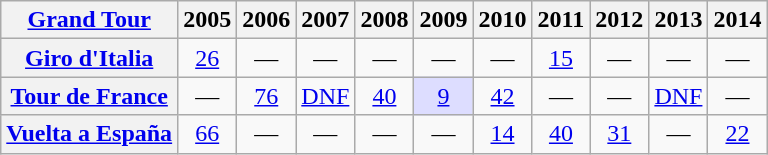<table class="wikitable plainrowheaders">
<tr>
<th scope="col"><a href='#'>Grand Tour</a></th>
<th scope="col">2005</th>
<th scope="col">2006</th>
<th scope="col">2007</th>
<th scope="col">2008</th>
<th scope="col">2009</th>
<th scope="col">2010</th>
<th scope="col">2011</th>
<th scope="col">2012</th>
<th scope="col">2013</th>
<th scope="col">2014</th>
</tr>
<tr style="text-align:center;">
<th scope="row"> <a href='#'>Giro d'Italia</a></th>
<td><a href='#'>26</a></td>
<td>—</td>
<td>—</td>
<td>—</td>
<td>—</td>
<td>—</td>
<td><a href='#'>15</a></td>
<td>—</td>
<td>—</td>
<td>—</td>
</tr>
<tr style="text-align:center;">
<th scope="row"> <a href='#'>Tour de France</a></th>
<td>—</td>
<td><a href='#'>76</a></td>
<td><a href='#'>DNF</a></td>
<td><a href='#'>40</a></td>
<td style="background:#ddddff;"><a href='#'>9</a></td>
<td><a href='#'>42</a></td>
<td>—</td>
<td>—</td>
<td><a href='#'>DNF</a></td>
<td>—</td>
</tr>
<tr style="text-align:center;">
<th scope="row"> <a href='#'>Vuelta a España</a></th>
<td><a href='#'>66</a></td>
<td>—</td>
<td>—</td>
<td>—</td>
<td>—</td>
<td><a href='#'>14</a></td>
<td><a href='#'>40</a></td>
<td><a href='#'>31</a></td>
<td>—</td>
<td><a href='#'>22</a></td>
</tr>
</table>
